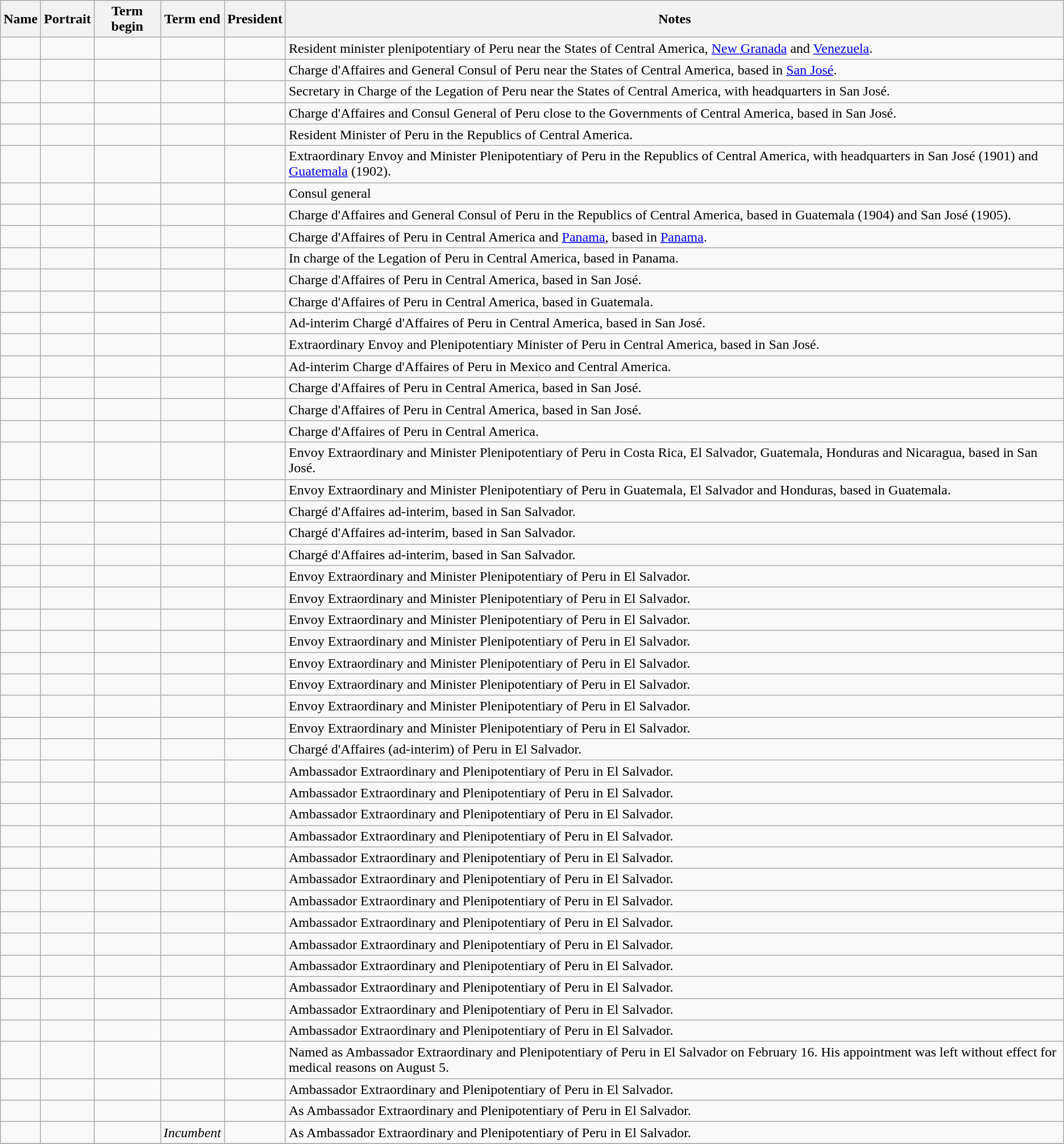<table class="wikitable sortable"  text-align:center;">
<tr>
<th>Name</th>
<th class="unsortable">Portrait</th>
<th>Term begin</th>
<th>Term end</th>
<th>President</th>
<th class="unsortable">Notes</th>
</tr>
<tr>
<td></td>
<td></td>
<td></td>
<td></td>
<td></td>
<td>Resident minister plenipotentiary of Peru near the States of Central America, <a href='#'>New Granada</a> and <a href='#'>Venezuela</a>.</td>
</tr>
<tr>
<td></td>
<td></td>
<td></td>
<td></td>
<td></td>
<td>Charge d'Affaires and General Consul of Peru near the States of Central America, based in <a href='#'>San José</a>.</td>
</tr>
<tr>
<td></td>
<td></td>
<td></td>
<td></td>
<td></td>
<td>Secretary in Charge of the Legation of Peru near the States of Central America, with headquarters in San José.</td>
</tr>
<tr>
<td></td>
<td></td>
<td></td>
<td></td>
<td></td>
<td>Charge d'Affaires and Consul General of Peru close to the Governments of Central America, based in San José.</td>
</tr>
<tr>
<td></td>
<td></td>
<td></td>
<td></td>
<td></td>
<td>Resident Minister of Peru in the Republics of Central America.</td>
</tr>
<tr>
<td></td>
<td></td>
<td></td>
<td></td>
<td></td>
<td>Extraordinary Envoy and Minister Plenipotentiary of Peru in the Republics of Central America, with headquarters in San José (1901) and <a href='#'>Guatemala</a> (1902).</td>
</tr>
<tr>
<td></td>
<td></td>
<td></td>
<td></td>
<td></td>
<td>Consul general</td>
</tr>
<tr>
<td></td>
<td></td>
<td></td>
<td></td>
<td></td>
<td>Charge d'Affaires and General Consul of Peru in the Republics of Central America, based in Guatemala (1904) and San José (1905).</td>
</tr>
<tr>
<td></td>
<td></td>
<td></td>
<td></td>
<td></td>
<td>Charge d'Affaires of Peru in Central America and <a href='#'>Panama</a>, based in <a href='#'>Panama</a>.</td>
</tr>
<tr>
<td></td>
<td></td>
<td></td>
<td></td>
<td></td>
<td>In charge of the Legation of Peru in Central America, based in Panama.</td>
</tr>
<tr>
<td></td>
<td></td>
<td></td>
<td></td>
<td></td>
<td>Charge d'Affaires of Peru in Central America, based in San José.</td>
</tr>
<tr>
<td></td>
<td></td>
<td></td>
<td></td>
<td></td>
<td>Charge d'Affaires of Peru in Central America, based in Guatemala.</td>
</tr>
<tr>
<td></td>
<td></td>
<td></td>
<td></td>
<td></td>
<td>Ad-interim Chargé d'Affaires of Peru in Central America, based in San José.</td>
</tr>
<tr>
<td></td>
<td></td>
<td></td>
<td></td>
<td></td>
<td>Extraordinary Envoy and Plenipotentiary Minister of Peru in Central America, based in San José.</td>
</tr>
<tr>
<td></td>
<td></td>
<td></td>
<td></td>
<td></td>
<td>Ad-interim Charge d'Affaires of Peru in Mexico and Central America.</td>
</tr>
<tr>
<td></td>
<td></td>
<td></td>
<td></td>
<td></td>
<td>Charge d'Affaires of Peru in Central America, based in San José.</td>
</tr>
<tr>
<td></td>
<td></td>
<td></td>
<td></td>
<td></td>
<td>Charge d'Affaires of Peru in Central America, based in San José.</td>
</tr>
<tr>
<td></td>
<td></td>
<td></td>
<td></td>
<td></td>
<td>Charge d'Affaires of Peru in Central America.</td>
</tr>
<tr>
<td></td>
<td></td>
<td></td>
<td></td>
<td></td>
<td>Envoy Extraordinary and Minister Plenipotentiary of Peru in Costa Rica, El Salvador, Guatemala, Honduras and Nicaragua, based in San José.</td>
</tr>
<tr>
<td></td>
<td></td>
<td></td>
<td></td>
<td></td>
<td>Envoy Extraordinary and Minister Plenipotentiary of Peru in Guatemala, El Salvador and Honduras, based in Guatemala.</td>
</tr>
<tr>
<td></td>
<td></td>
<td></td>
<td></td>
<td></td>
<td>Chargé d'Affaires ad-interim, based in San Salvador.</td>
</tr>
<tr>
<td></td>
<td></td>
<td></td>
<td></td>
<td></td>
<td>Chargé d'Affaires ad-interim, based in San Salvador.</td>
</tr>
<tr>
<td></td>
<td></td>
<td></td>
<td></td>
<td></td>
<td>Chargé d'Affaires ad-interim, based in San Salvador.</td>
</tr>
<tr>
<td></td>
<td></td>
<td></td>
<td></td>
<td></td>
<td>Envoy Extraordinary and Minister Plenipotentiary of Peru in El Salvador.</td>
</tr>
<tr>
<td></td>
<td></td>
<td></td>
<td></td>
<td></td>
<td>Envoy Extraordinary and Minister Plenipotentiary of Peru in El Salvador.</td>
</tr>
<tr>
<td></td>
<td></td>
<td></td>
<td></td>
<td></td>
<td>Envoy Extraordinary and Minister Plenipotentiary of Peru in El Salvador.</td>
</tr>
<tr>
<td></td>
<td></td>
<td></td>
<td></td>
<td></td>
<td>Envoy Extraordinary and Minister Plenipotentiary of Peru in El Salvador.</td>
</tr>
<tr>
<td></td>
<td></td>
<td></td>
<td></td>
<td></td>
<td>Envoy Extraordinary and Minister Plenipotentiary of Peru in El Salvador.</td>
</tr>
<tr>
<td></td>
<td></td>
<td></td>
<td></td>
<td></td>
<td>Envoy Extraordinary and Minister Plenipotentiary of Peru in El Salvador.</td>
</tr>
<tr>
<td></td>
<td></td>
<td></td>
<td></td>
<td></td>
<td>Envoy Extraordinary and Minister Plenipotentiary of Peru in El Salvador.</td>
</tr>
<tr>
<td></td>
<td></td>
<td></td>
<td></td>
<td></td>
<td>Envoy Extraordinary and Minister Plenipotentiary of Peru in El Salvador.</td>
</tr>
<tr>
<td></td>
<td></td>
<td></td>
<td></td>
<td></td>
<td>Chargé d'Affaires (ad-interim) of Peru in El Salvador.</td>
</tr>
<tr>
<td></td>
<td></td>
<td></td>
<td></td>
<td></td>
<td>Ambassador Extraordinary and Plenipotentiary of Peru in El Salvador.</td>
</tr>
<tr>
<td></td>
<td></td>
<td></td>
<td></td>
<td></td>
<td>Ambassador Extraordinary and Plenipotentiary of Peru in El Salvador.</td>
</tr>
<tr>
<td></td>
<td></td>
<td></td>
<td></td>
<td></td>
<td>Ambassador Extraordinary and Plenipotentiary of Peru in El Salvador.</td>
</tr>
<tr>
<td></td>
<td></td>
<td></td>
<td></td>
<td></td>
<td>Ambassador Extraordinary and Plenipotentiary of Peru in El Salvador.</td>
</tr>
<tr>
<td></td>
<td></td>
<td></td>
<td></td>
<td></td>
<td>Ambassador Extraordinary and Plenipotentiary of Peru in El Salvador.</td>
</tr>
<tr>
<td></td>
<td></td>
<td></td>
<td></td>
<td></td>
<td>Ambassador Extraordinary and Plenipotentiary of Peru in El Salvador.</td>
</tr>
<tr>
<td></td>
<td></td>
<td></td>
<td></td>
<td></td>
<td>Ambassador Extraordinary and Plenipotentiary of Peru in El Salvador.</td>
</tr>
<tr>
<td></td>
<td></td>
<td></td>
<td></td>
<td></td>
<td>Ambassador Extraordinary and Plenipotentiary of Peru in El Salvador.</td>
</tr>
<tr>
<td></td>
<td></td>
<td></td>
<td></td>
<td></td>
<td>Ambassador Extraordinary and Plenipotentiary of Peru in El Salvador.</td>
</tr>
<tr>
<td></td>
<td></td>
<td></td>
<td></td>
<td></td>
<td>Ambassador Extraordinary and Plenipotentiary of Peru in El Salvador.</td>
</tr>
<tr>
<td></td>
<td></td>
<td></td>
<td></td>
<td></td>
<td>Ambassador Extraordinary and Plenipotentiary of Peru in El Salvador.</td>
</tr>
<tr>
<td></td>
<td></td>
<td></td>
<td></td>
<td></td>
<td>Ambassador Extraordinary and Plenipotentiary of Peru in El Salvador.</td>
</tr>
<tr>
<td></td>
<td></td>
<td></td>
<td></td>
<td></td>
<td>Ambassador Extraordinary and Plenipotentiary of Peru in El Salvador.</td>
</tr>
<tr>
<td></td>
<td></td>
<td></td>
<td></td>
<td></td>
<td>Named as Ambassador Extraordinary and Plenipotentiary of Peru in El Salvador on February 16. His appointment was left without effect for medical reasons on August 5.</td>
</tr>
<tr>
<td></td>
<td></td>
<td></td>
<td></td>
<td></td>
<td>Ambassador Extraordinary and Plenipotentiary of Peru in El Salvador.</td>
</tr>
<tr>
<td></td>
<td></td>
<td></td>
<td></td>
<td></td>
<td>As Ambassador Extraordinary and Plenipotentiary of Peru in El Salvador.</td>
</tr>
<tr>
<td></td>
<td></td>
<td></td>
<td><em>Incumbent</em></td>
<td></td>
<td>As Ambassador Extraordinary and Plenipotentiary of Peru in El Salvador.</td>
</tr>
<tr>
</tr>
</table>
